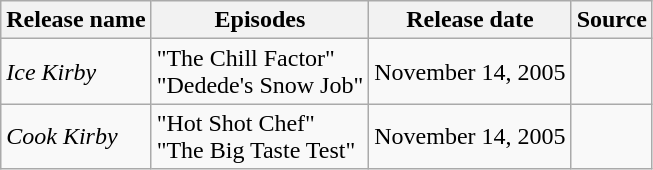<table class="wikitable">
<tr>
<th>Release name</th>
<th>Episodes</th>
<th>Release date</th>
<th>Source</th>
</tr>
<tr>
<td><em>Ice Kirby</em></td>
<td>"The Chill Factor"<br>"Dedede's Snow Job"</td>
<td>November 14, 2005</td>
<td></td>
</tr>
<tr>
<td><em>Cook Kirby</em></td>
<td>"Hot Shot Chef"<br>"The Big Taste Test"</td>
<td>November 14, 2005</td>
<td></td>
</tr>
</table>
